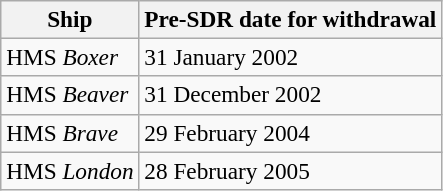<table class="wikitable" style="font-size:97%;">
<tr valign=top>
<th>Ship</th>
<th>Pre-SDR date for withdrawal</th>
</tr>
<tr valign=top>
<td>HMS <em>Boxer</em></td>
<td>31 January 2002</td>
</tr>
<tr valign=top>
<td>HMS <em>Beaver</em></td>
<td>31 December 2002</td>
</tr>
<tr valign=top>
<td>HMS <em>Brave</em></td>
<td>29 February 2004</td>
</tr>
<tr valign=top>
<td>HMS <em>London</em></td>
<td>28 February 2005</td>
</tr>
</table>
